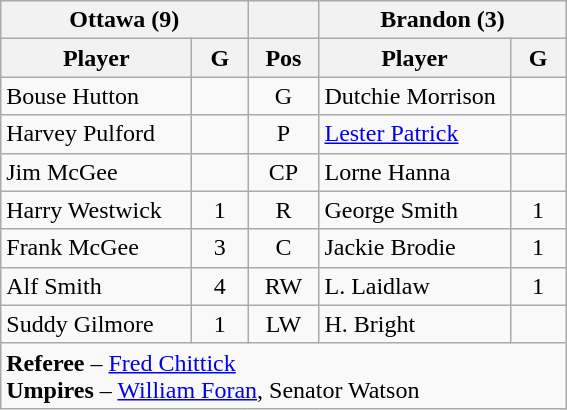<table class="wikitable">
<tr>
<th colspan="2">Ottawa (9)</th>
<th></th>
<th colspan="2">Brandon (3)</th>
</tr>
<tr>
<th width="120">Player</th>
<th width="30">G</th>
<th width="40">Pos</th>
<th width="120">Player</th>
<th width="30">G</th>
</tr>
<tr align="center">
<td align="left">Bouse Hutton</td>
<td></td>
<td align="center">G</td>
<td align="left">Dutchie Morrison</td>
<td></td>
</tr>
<tr align="center">
<td align="left">Harvey Pulford</td>
<td></td>
<td align="center">P</td>
<td align="left"><a href='#'>Lester Patrick</a></td>
<td></td>
</tr>
<tr align="center">
<td align="left">Jim McGee</td>
<td></td>
<td align="center">CP</td>
<td align="left">Lorne Hanna</td>
<td></td>
</tr>
<tr align="center">
<td align="left">Harry Westwick</td>
<td>1</td>
<td align="center">R</td>
<td align="left">George Smith</td>
<td>1</td>
</tr>
<tr align="center">
<td align="left">Frank McGee</td>
<td>3</td>
<td align="center">C</td>
<td align="left">Jackie Brodie</td>
<td>1</td>
</tr>
<tr align="center">
<td align="left">Alf Smith</td>
<td>4</td>
<td align="center">RW</td>
<td align="left">L. Laidlaw</td>
<td>1</td>
</tr>
<tr align="center">
<td align="left">Suddy Gilmore</td>
<td>1</td>
<td>LW</td>
<td align="left">H. Bright</td>
<td></td>
</tr>
<tr>
<td colspan="5"><strong>Referee</strong> – <a href='#'>Fred Chittick</a><br><strong>Umpires</strong> – <a href='#'>William Foran</a>, Senator Watson</td>
</tr>
</table>
